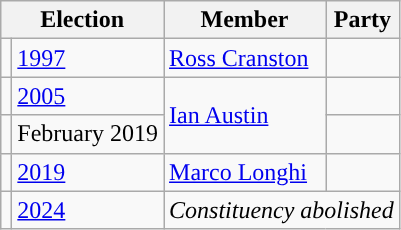<table class="wikitable">
<tr>
<th colspan="2">Election</th>
<th>Member</th>
<th>Party</th>
</tr>
<tr>
<td style="color:inherit;background-color: "></td>
<td><a href='#'>1997</a></td>
<td><a href='#'>Ross Cranston</a></td>
<td></td>
</tr>
<tr>
<td style="color:inherit;background-color: "></td>
<td><a href='#'>2005</a></td>
<td rowspan="2"><a href='#'>Ian Austin</a></td>
<td></td>
</tr>
<tr>
<td style="color:inherit;background-color: "></td>
<td>February 2019</td>
<td></td>
</tr>
<tr>
<td style="color:inherit;background-color: "></td>
<td><a href='#'>2019</a></td>
<td><a href='#'>Marco Longhi</a></td>
<td></td>
</tr>
<tr>
<td></td>
<td><a href='#'>2024</a></td>
<td colspan="2"><em>Constituency abolished</em></td>
</tr>
</table>
